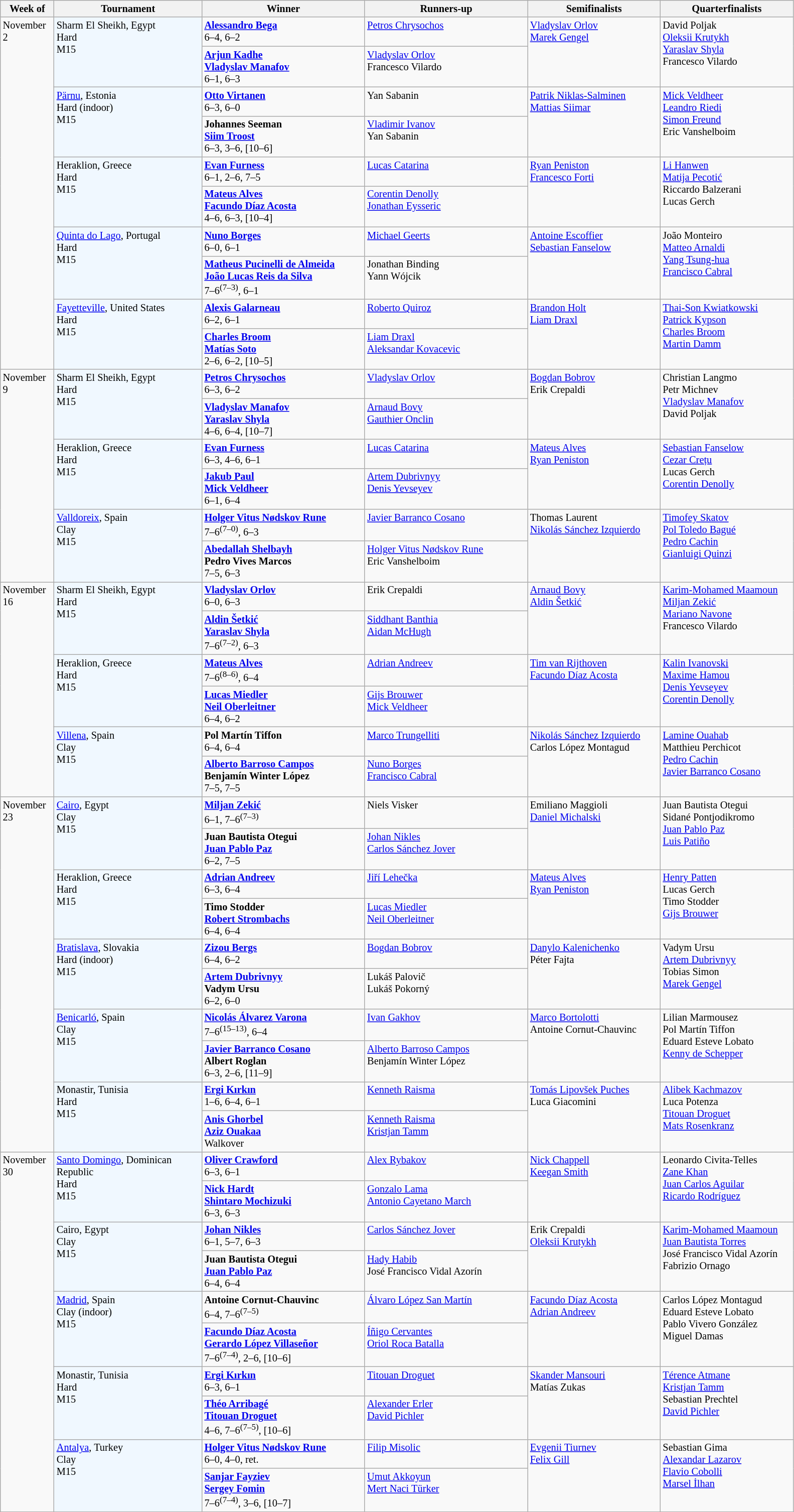<table class="wikitable" style="font-size:85%;">
<tr>
<th width="65">Week of</th>
<th style="width:190px;">Tournament</th>
<th style="width:210px;">Winner</th>
<th style="width:210px;">Runners-up</th>
<th style="width:170px;">Semifinalists</th>
<th style="width:170px;">Quarterfinalists</th>
</tr>
<tr valign=top>
<td rowspan=10>November 2</td>
<td rowspan="2" style="background:#f0f8ff;">Sharm El Sheikh, Egypt <br> Hard <br> M15 <br> </td>
<td><strong> <a href='#'>Alessandro Bega</a></strong> <br> 6–4, 6–2</td>
<td> <a href='#'>Petros Chrysochos</a></td>
<td rowspan=2> <a href='#'>Vladyslav Orlov</a> <br>  <a href='#'>Marek Gengel</a></td>
<td rowspan=2> David Poljak <br>  <a href='#'>Oleksii Krutykh</a> <br>  <a href='#'>Yaraslav Shyla</a> <br>  Francesco Vilardo</td>
</tr>
<tr valign=top>
<td><strong> <a href='#'>Arjun Kadhe</a> <br>  <a href='#'>Vladyslav Manafov</a></strong> <br> 6–1, 6–3</td>
<td> <a href='#'>Vladyslav Orlov</a> <br>  Francesco Vilardo</td>
</tr>
<tr valign=top>
<td rowspan="2" style="background:#f0f8ff;"><a href='#'>Pärnu</a>, Estonia <br> Hard (indoor) <br> M15 <br> </td>
<td><strong> <a href='#'>Otto Virtanen</a></strong> <br> 6–3, 6–0</td>
<td> Yan Sabanin</td>
<td rowspan=2> <a href='#'>Patrik Niklas-Salminen</a> <br>  <a href='#'>Mattias Siimar</a></td>
<td rowspan=2> <a href='#'>Mick Veldheer</a> <br>  <a href='#'>Leandro Riedi</a> <br>  <a href='#'>Simon Freund</a> <br>  Eric Vanshelboim</td>
</tr>
<tr valign=top>
<td><strong> Johannes Seeman <br>  <a href='#'>Siim Troost</a></strong> <br> 6–3, 3–6, [10–6]</td>
<td> <a href='#'>Vladimir Ivanov</a> <br>  Yan Sabanin</td>
</tr>
<tr valign=top>
<td rowspan="2" style="background:#f0f8ff;">Heraklion, Greece <br> Hard <br> M15 <br> </td>
<td><strong> <a href='#'>Evan Furness</a></strong> <br> 6–1, 2–6, 7–5</td>
<td> <a href='#'>Lucas Catarina</a></td>
<td rowspan=2> <a href='#'>Ryan Peniston</a> <br>  <a href='#'>Francesco Forti</a></td>
<td rowspan=2> <a href='#'>Li Hanwen</a> <br>  <a href='#'>Matija Pecotić</a> <br>  Riccardo Balzerani <br>  Lucas Gerch</td>
</tr>
<tr valign=top>
<td><strong> <a href='#'>Mateus Alves</a> <br>  <a href='#'>Facundo Díaz Acosta</a></strong> <br> 4–6, 6–3, [10–4]</td>
<td> <a href='#'>Corentin Denolly</a> <br>  <a href='#'>Jonathan Eysseric</a></td>
</tr>
<tr valign=top>
<td rowspan="2" style="background:#f0f8ff;"><a href='#'>Quinta do Lago</a>, Portugal <br> Hard <br> M15 <br> </td>
<td><strong> <a href='#'>Nuno Borges</a></strong> <br> 6–0, 6–1</td>
<td> <a href='#'>Michael Geerts</a></td>
<td rowspan=2> <a href='#'>Antoine Escoffier</a> <br>  <a href='#'>Sebastian Fanselow</a></td>
<td rowspan=2> João Monteiro <br>  <a href='#'>Matteo Arnaldi</a> <br>  <a href='#'>Yang Tsung-hua</a> <br>  <a href='#'>Francisco Cabral</a></td>
</tr>
<tr valign=top>
<td><strong> <a href='#'>Matheus Pucinelli de Almeida</a> <br>  <a href='#'>João Lucas Reis da Silva</a></strong> <br> 7–6<sup>(7–3)</sup>, 6–1</td>
<td> Jonathan Binding <br>  Yann Wójcik</td>
</tr>
<tr valign=top>
<td rowspan="2" style="background:#f0f8ff;"><a href='#'>Fayetteville</a>, United States <br> Hard <br> M15 <br> </td>
<td><strong> <a href='#'>Alexis Galarneau</a></strong> <br> 6–2, 6–1</td>
<td> <a href='#'>Roberto Quiroz</a></td>
<td rowspan=2> <a href='#'>Brandon Holt</a> <br>  <a href='#'>Liam Draxl</a></td>
<td rowspan=2> <a href='#'>Thai-Son Kwiatkowski</a> <br>  <a href='#'>Patrick Kypson</a> <br>  <a href='#'>Charles Broom</a> <br>  <a href='#'>Martin Damm</a></td>
</tr>
<tr valign=top>
<td><strong> <a href='#'>Charles Broom</a> <br>  <a href='#'>Matías Soto</a></strong> <br> 2–6, 6–2, [10–5]</td>
<td> <a href='#'>Liam Draxl</a> <br>  <a href='#'>Aleksandar Kovacevic</a></td>
</tr>
<tr valign=top>
<td rowspan=6>November 9</td>
<td rowspan="2" style="background:#f0f8ff;">Sharm El Sheikh, Egypt <br> Hard <br> M15 <br> </td>
<td><strong> <a href='#'>Petros Chrysochos</a></strong> <br> 6–3, 6–2</td>
<td> <a href='#'>Vladyslav Orlov</a></td>
<td rowspan=2> <a href='#'>Bogdan Bobrov</a> <br>  Erik Crepaldi</td>
<td rowspan=2> Christian Langmo <br>  Petr Michnev <br>  <a href='#'>Vladyslav Manafov</a> <br>  David Poljak</td>
</tr>
<tr valign=top>
<td><strong> <a href='#'>Vladyslav Manafov</a> <br>  <a href='#'>Yaraslav Shyla</a></strong> <br> 4–6, 6–4, [10–7]</td>
<td> <a href='#'>Arnaud Bovy</a> <br>  <a href='#'>Gauthier Onclin</a></td>
</tr>
<tr valign=top>
<td rowspan="2" style="background:#f0f8ff;">Heraklion, Greece <br> Hard <br> M15 <br> </td>
<td><strong> <a href='#'>Evan Furness</a></strong> <br> 6–3, 4–6, 6–1</td>
<td> <a href='#'>Lucas Catarina</a></td>
<td rowspan=2> <a href='#'>Mateus Alves</a> <br>  <a href='#'>Ryan Peniston</a></td>
<td rowspan=2> <a href='#'>Sebastian Fanselow</a> <br>  <a href='#'>Cezar Crețu</a> <br>  Lucas Gerch <br>  <a href='#'>Corentin Denolly</a></td>
</tr>
<tr valign=top>
<td><strong> <a href='#'>Jakub Paul</a> <br>  <a href='#'>Mick Veldheer</a></strong> <br> 6–1, 6–4</td>
<td> <a href='#'>Artem Dubrivnyy</a> <br>  <a href='#'>Denis Yevseyev</a></td>
</tr>
<tr valign=top>
<td rowspan="2" style="background:#f0f8ff;"><a href='#'>Valldoreix</a>, Spain <br> Clay <br> M15 <br> </td>
<td><strong> <a href='#'>Holger Vitus Nødskov Rune</a></strong> <br> 7–6<sup>(7–0)</sup>, 6–3</td>
<td> <a href='#'>Javier Barranco Cosano</a></td>
<td rowspan=2> Thomas Laurent <br>  <a href='#'>Nikolás Sánchez Izquierdo</a></td>
<td rowspan=2> <a href='#'>Timofey Skatov</a> <br>  <a href='#'>Pol Toledo Bagué</a> <br>  <a href='#'>Pedro Cachin</a> <br>  <a href='#'>Gianluigi Quinzi</a></td>
</tr>
<tr valign=top>
<td><strong> <a href='#'>Abedallah Shelbayh</a> <br>  Pedro Vives Marcos</strong> <br> 7–5, 6–3</td>
<td> <a href='#'>Holger Vitus Nødskov Rune</a> <br>  Eric Vanshelboim</td>
</tr>
<tr valign=top>
<td rowspan=6>November 16</td>
<td rowspan="2" style="background:#f0f8ff;">Sharm El Sheikh, Egypt <br> Hard <br> M15 <br> </td>
<td><strong> <a href='#'>Vladyslav Orlov</a></strong> <br> 6–0, 6–3</td>
<td> Erik Crepaldi</td>
<td rowspan=2> <a href='#'>Arnaud Bovy</a> <br>  <a href='#'>Aldin Šetkić</a></td>
<td rowspan=2> <a href='#'>Karim-Mohamed Maamoun</a> <br>  <a href='#'>Miljan Zekić</a> <br>  <a href='#'>Mariano Navone</a> <br>  Francesco Vilardo</td>
</tr>
<tr valign=top>
<td><strong> <a href='#'>Aldin Šetkić</a> <br>  <a href='#'>Yaraslav Shyla</a></strong> <br> 7–6<sup>(7–2)</sup>, 6–3</td>
<td> <a href='#'>Siddhant Banthia</a> <br>  <a href='#'>Aidan McHugh</a></td>
</tr>
<tr valign=top>
<td rowspan="2" style="background:#f0f8ff;">Heraklion, Greece <br> Hard <br> M15 <br> </td>
<td><strong> <a href='#'>Mateus Alves</a></strong> <br> 7–6<sup>(8–6)</sup>, 6–4</td>
<td> <a href='#'>Adrian Andreev</a></td>
<td rowspan=2> <a href='#'>Tim van Rijthoven</a> <br>  <a href='#'>Facundo Díaz Acosta</a></td>
<td rowspan=2> <a href='#'>Kalin Ivanovski</a> <br>  <a href='#'>Maxime Hamou</a> <br>  <a href='#'>Denis Yevseyev</a> <br>  <a href='#'>Corentin Denolly</a></td>
</tr>
<tr valign=top>
<td><strong> <a href='#'>Lucas Miedler</a> <br>  <a href='#'>Neil Oberleitner</a></strong> <br> 6–4, 6–2</td>
<td> <a href='#'>Gijs Brouwer</a> <br>  <a href='#'>Mick Veldheer</a></td>
</tr>
<tr valign=top>
<td rowspan="2" style="background:#f0f8ff;"><a href='#'>Villena</a>, Spain <br> Clay <br> M15 <br> </td>
<td><strong> Pol Martín Tiffon</strong> <br> 6–4, 6–4</td>
<td> <a href='#'>Marco Trungelliti</a></td>
<td rowspan=2> <a href='#'>Nikolás Sánchez Izquierdo</a> <br>  Carlos López Montagud</td>
<td rowspan=2> <a href='#'>Lamine Ouahab</a> <br>  Matthieu Perchicot <br>  <a href='#'>Pedro Cachin</a> <br>  <a href='#'>Javier Barranco Cosano</a></td>
</tr>
<tr valign=top>
<td><strong> <a href='#'>Alberto Barroso Campos</a> <br>  Benjamín Winter López</strong> <br> 7–5, 7–5</td>
<td> <a href='#'>Nuno Borges</a> <br>  <a href='#'>Francisco Cabral</a></td>
</tr>
<tr valign=top>
<td rowspan=10>November 23</td>
<td rowspan="2" style="background:#f0f8ff;"><a href='#'>Cairo</a>, Egypt <br> Clay <br> M15 <br> </td>
<td><strong> <a href='#'>Miljan Zekić</a></strong> <br> 6–1, 7–6<sup>(7–3)</sup></td>
<td> Niels Visker</td>
<td rowspan=2> Emiliano Maggioli <br>  <a href='#'>Daniel Michalski</a></td>
<td rowspan=2> Juan Bautista Otegui <br>  Sidané Pontjodikromo <br>  <a href='#'>Juan Pablo Paz</a> <br>  <a href='#'>Luis Patiño</a></td>
</tr>
<tr valign=top>
<td><strong> Juan Bautista Otegui <br>  <a href='#'>Juan Pablo Paz</a></strong> <br> 6–2, 7–5</td>
<td> <a href='#'>Johan Nikles</a> <br>  <a href='#'>Carlos Sánchez Jover</a></td>
</tr>
<tr valign=top>
<td rowspan="2" style="background:#f0f8ff;">Heraklion, Greece <br> Hard <br> M15 <br> </td>
<td><strong> <a href='#'>Adrian Andreev</a></strong> <br> 6–3, 6–4</td>
<td> <a href='#'>Jiří Lehečka</a></td>
<td rowspan=2> <a href='#'>Mateus Alves</a> <br>  <a href='#'>Ryan Peniston</a></td>
<td rowspan=2> <a href='#'>Henry Patten</a> <br>  Lucas Gerch <br>  Timo Stodder <br>  <a href='#'>Gijs Brouwer</a></td>
</tr>
<tr valign=top>
<td><strong> Timo Stodder <br>  <a href='#'>Robert Strombachs</a></strong> <br> 6–4, 6–4</td>
<td> <a href='#'>Lucas Miedler</a> <br>  <a href='#'>Neil Oberleitner</a></td>
</tr>
<tr valign=top>
<td rowspan="2" style="background:#f0f8ff;"><a href='#'>Bratislava</a>, Slovakia <br> Hard (indoor) <br> M15 <br> </td>
<td><strong> <a href='#'>Zizou Bergs</a></strong> <br> 6–4, 6–2</td>
<td> <a href='#'>Bogdan Bobrov</a></td>
<td rowspan=2> <a href='#'>Danylo Kalenichenko</a> <br>  Péter Fajta</td>
<td rowspan=2> Vadym Ursu <br>  <a href='#'>Artem Dubrivnyy</a> <br>  Tobias Simon <br>  <a href='#'>Marek Gengel</a></td>
</tr>
<tr valign=top>
<td><strong> <a href='#'>Artem Dubrivnyy</a> <br>  Vadym Ursu</strong> <br> 6–2, 6–0</td>
<td> Lukáš Palovič <br>  Lukáš Pokorný</td>
</tr>
<tr valign=top>
<td rowspan="2" style="background:#f0f8ff;"><a href='#'>Benicarló</a>, Spain <br> Clay <br> M15 <br> </td>
<td><strong> <a href='#'>Nicolás Álvarez Varona</a></strong> <br> 7–6<sup>(15–13)</sup>, 6–4</td>
<td> <a href='#'>Ivan Gakhov</a></td>
<td rowspan=2> <a href='#'>Marco Bortolotti</a> <br>  Antoine Cornut-Chauvinc</td>
<td rowspan=2> Lilian Marmousez <br>  Pol Martín Tiffon <br>  Eduard Esteve Lobato <br>  <a href='#'>Kenny de Schepper</a></td>
</tr>
<tr valign=top>
<td><strong> <a href='#'>Javier Barranco Cosano</a> <br>  Albert Roglan</strong> <br> 6–3, 2–6, [11–9]</td>
<td> <a href='#'>Alberto Barroso Campos</a> <br>  Benjamín Winter López</td>
</tr>
<tr valign=top>
<td rowspan="2" style="background:#f0f8ff;">Monastir, Tunisia <br> Hard <br> M15 <br> </td>
<td><strong> <a href='#'>Ergi Kırkın</a></strong> <br> 1–6, 6–4, 6–1</td>
<td> <a href='#'>Kenneth Raisma</a></td>
<td rowspan=2> <a href='#'>Tomás Lipovšek Puches</a> <br>  Luca Giacomini</td>
<td rowspan=2> <a href='#'>Alibek Kachmazov</a> <br>  Luca Potenza <br>  <a href='#'>Titouan Droguet</a> <br>  <a href='#'>Mats Rosenkranz</a></td>
</tr>
<tr valign=top>
<td><strong> <a href='#'>Anis Ghorbel</a> <br>  <a href='#'>Aziz Ouakaa</a></strong> <br> Walkover</td>
<td> <a href='#'>Kenneth Raisma</a> <br>  <a href='#'>Kristjan Tamm</a></td>
</tr>
<tr valign=top>
<td rowspan=10>November 30</td>
<td rowspan="2" style="background:#f0f8ff;"><a href='#'>Santo Domingo</a>, Dominican Republic <br> Hard <br> M15 <br> </td>
<td><strong> <a href='#'>Oliver Crawford</a></strong> <br> 6–3, 6–1</td>
<td> <a href='#'>Alex Rybakov</a></td>
<td rowspan=2> <a href='#'>Nick Chappell</a> <br>  <a href='#'>Keegan Smith</a></td>
<td rowspan=2> Leonardo Civita-Telles <br>  <a href='#'>Zane Khan</a> <br>  <a href='#'>Juan Carlos Aguilar</a> <br>  <a href='#'>Ricardo Rodríguez</a></td>
</tr>
<tr valign=top>
<td><strong> <a href='#'>Nick Hardt</a> <br>  <a href='#'>Shintaro Mochizuki</a></strong> <br> 6–3, 6–3</td>
<td> <a href='#'>Gonzalo Lama</a> <br>  <a href='#'>Antonio Cayetano March</a></td>
</tr>
<tr valign=top>
<td rowspan="2" style="background:#f0f8ff;">Cairo, Egypt <br> Clay <br> M15 <br> </td>
<td><strong> <a href='#'>Johan Nikles</a></strong> <br> 6–1, 5–7, 6–3</td>
<td> <a href='#'>Carlos Sánchez Jover</a></td>
<td rowspan=2> Erik Crepaldi <br>  <a href='#'>Oleksii Krutykh</a></td>
<td rowspan=2> <a href='#'>Karim-Mohamed Maamoun</a> <br>  <a href='#'>Juan Bautista Torres</a> <br>  José Francisco Vidal Azorín <br>  Fabrizio Ornago</td>
</tr>
<tr valign=top>
<td><strong> Juan Bautista Otegui <br>  <a href='#'>Juan Pablo Paz</a></strong> <br> 6–4, 6–4</td>
<td> <a href='#'>Hady Habib</a> <br>  José Francisco Vidal Azorín</td>
</tr>
<tr valign=top>
<td rowspan="2" style="background:#f0f8ff;"><a href='#'>Madrid</a>, Spain <br> Clay (indoor) <br> M15 <br> </td>
<td><strong> Antoine Cornut-Chauvinc</strong> <br> 6–4, 7–6<sup>(7–5)</sup></td>
<td> <a href='#'>Álvaro López San Martín</a></td>
<td rowspan=2> <a href='#'>Facundo Díaz Acosta</a> <br>  <a href='#'>Adrian Andreev</a></td>
<td rowspan=2> Carlos López Montagud <br>  Eduard Esteve Lobato <br>  Pablo Vivero González <br>  Miguel Damas</td>
</tr>
<tr valign=top>
<td><strong> <a href='#'>Facundo Díaz Acosta</a> <br>  <a href='#'>Gerardo López Villaseñor</a></strong> <br> 7–6<sup>(7–4)</sup>, 2–6, [10–6]</td>
<td> <a href='#'>Íñigo Cervantes</a> <br>  <a href='#'>Oriol Roca Batalla</a></td>
</tr>
<tr valign=top>
<td rowspan="2" style="background:#f0f8ff;">Monastir, Tunisia <br> Hard <br> M15 <br> </td>
<td><strong> <a href='#'>Ergi Kırkın</a></strong> <br> 6–3, 6–1</td>
<td> <a href='#'>Titouan Droguet</a></td>
<td rowspan=2> <a href='#'>Skander Mansouri</a> <br>  Matías Zukas</td>
<td rowspan=2> <a href='#'>Térence Atmane</a> <br>  <a href='#'>Kristjan Tamm</a> <br>  Sebastian Prechtel <br>  <a href='#'>David Pichler</a></td>
</tr>
<tr valign=top>
<td><strong> <a href='#'>Théo Arribagé</a> <br>  <a href='#'>Titouan Droguet</a></strong> <br> 4–6, 7–6<sup>(7–5)</sup>, [10–6]</td>
<td> <a href='#'>Alexander Erler</a> <br>  <a href='#'>David Pichler</a></td>
</tr>
<tr valign=top>
<td rowspan="2" style="background:#f0f8ff;"><a href='#'>Antalya</a>, Turkey <br> Clay <br> M15 <br> </td>
<td><strong> <a href='#'>Holger Vitus Nødskov Rune</a></strong> <br> 6–0, 4–0, ret.</td>
<td> <a href='#'>Filip Misolic</a></td>
<td rowspan=2> <a href='#'>Evgenii Tiurnev</a> <br>  <a href='#'>Felix Gill</a></td>
<td rowspan=2> Sebastian Gima <br>  <a href='#'>Alexandar Lazarov</a> <br>  <a href='#'>Flavio Cobolli</a> <br>  <a href='#'>Marsel İlhan</a></td>
</tr>
<tr valign=top>
<td><strong> <a href='#'>Sanjar Fayziev</a> <br>  <a href='#'>Sergey Fomin</a></strong> <br> 7–6<sup>(7–4)</sup>, 3–6, [10–7]</td>
<td> <a href='#'>Umut Akkoyun</a> <br>  <a href='#'>Mert Naci Türker</a></td>
</tr>
</table>
